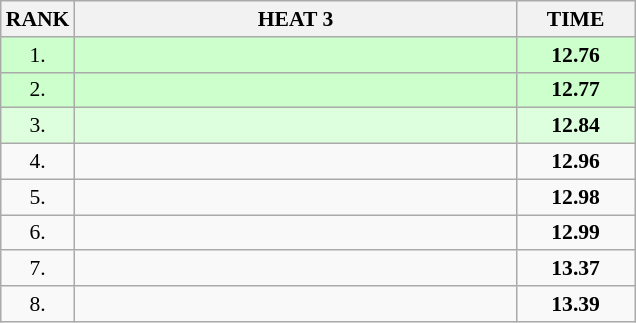<table class="wikitable" style="border-collapse: collapse; font-size: 90%;">
<tr>
<th>RANK</th>
<th style="width: 20em">HEAT 3</th>
<th style="width: 5em">TIME</th>
</tr>
<tr style="background:#ccffcc;">
<td align="center">1.</td>
<td></td>
<td align="center"><strong>12.76</strong></td>
</tr>
<tr style="background:#ccffcc;">
<td align="center">2.</td>
<td></td>
<td align="center"><strong>12.77</strong></td>
</tr>
<tr style="background:#ddffdd;">
<td align="center">3.</td>
<td></td>
<td align="center"><strong>12.84</strong></td>
</tr>
<tr>
<td align="center">4.</td>
<td></td>
<td align="center"><strong>12.96</strong></td>
</tr>
<tr>
<td align="center">5.</td>
<td></td>
<td align="center"><strong>12.98</strong></td>
</tr>
<tr>
<td align="center">6.</td>
<td></td>
<td align="center"><strong>12.99</strong></td>
</tr>
<tr>
<td align="center">7.</td>
<td></td>
<td align="center"><strong>13.37</strong></td>
</tr>
<tr>
<td align="center">8.</td>
<td></td>
<td align="center"><strong>13.39</strong></td>
</tr>
</table>
